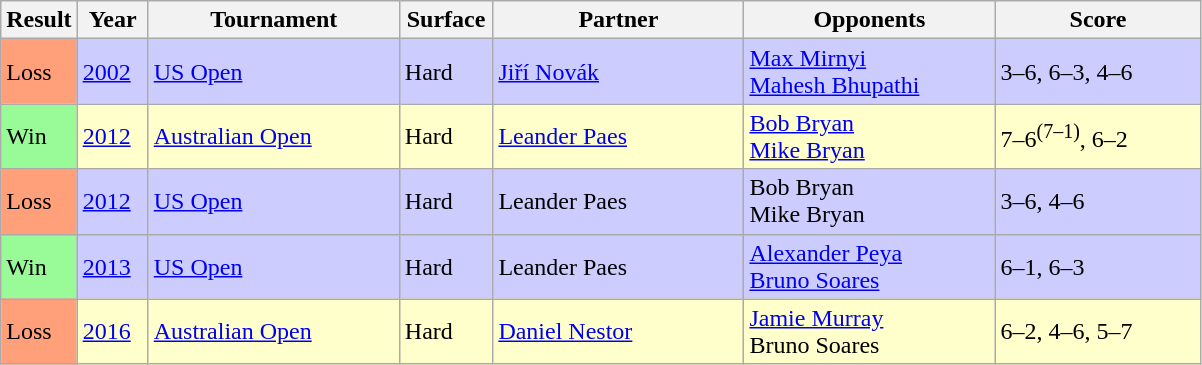<table class="sortable wikitable">
<tr>
<th style="width:40px">Result</th>
<th style="width:40px">Year</th>
<th style="width:160px">Tournament</th>
<th style="width:55px">Surface</th>
<th style="width:160px">Partner</th>
<th style="width:160px">Opponents</th>
<th style="width:130px" class="unsortable">Score</th>
</tr>
<tr bgcolor=CCCCFF>
<td style="background:#ffa07a;">Loss</td>
<td><a href='#'>2002</a></td>
<td><a href='#'>US Open</a></td>
<td>Hard</td>
<td> <a href='#'>Jiří Novák</a></td>
<td> <a href='#'>Max Mirnyi</a><br> <a href='#'>Mahesh Bhupathi</a></td>
<td>3–6, 6–3, 4–6</td>
</tr>
<tr bgcolor=ffffcc>
<td style="background:#98fb98;">Win</td>
<td><a href='#'>2012</a></td>
<td><a href='#'>Australian Open</a></td>
<td>Hard</td>
<td> <a href='#'>Leander Paes</a></td>
<td> <a href='#'>Bob Bryan</a><br> <a href='#'>Mike Bryan</a></td>
<td>7–6<sup>(7–1)</sup>, 6–2</td>
</tr>
<tr bgcolor=CCCCFF>
<td style="background:#ffa07a;">Loss</td>
<td><a href='#'>2012</a></td>
<td><a href='#'>US Open</a></td>
<td>Hard</td>
<td> Leander Paes</td>
<td> Bob Bryan<br> Mike Bryan</td>
<td>3–6, 4–6</td>
</tr>
<tr bgcolor=CCCCFF>
<td style="background:#98fb98;">Win</td>
<td><a href='#'>2013</a></td>
<td><a href='#'>US Open</a></td>
<td>Hard</td>
<td> Leander Paes</td>
<td> <a href='#'>Alexander Peya</a><br> <a href='#'>Bruno Soares</a></td>
<td>6–1, 6–3</td>
</tr>
<tr bgcolor=ffffcc>
<td style="background:#ffa07a;">Loss</td>
<td><a href='#'>2016</a></td>
<td><a href='#'>Australian Open</a></td>
<td>Hard</td>
<td> <a href='#'>Daniel Nestor</a></td>
<td> <a href='#'>Jamie Murray</a><br> Bruno Soares</td>
<td>6–2, 4–6, 5–7</td>
</tr>
</table>
